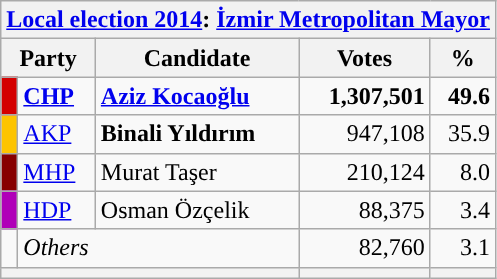<table class="wikitable floatright" style=text-align:right>
<tr>
<th colspan="5"><a href='#'>Local election 2014</a>: <a href='#'>İzmir Metropolitan Mayor</a></th>
</tr>
<tr>
<th colspan="2">Party</th>
<th>Candidate</th>
<th>Votes</th>
<th>%</th>
</tr>
<tr>
<td style="background:#d40000; width:4px; text-align:center;"></td>
<td align=left><strong><a href='#'>CHP</a></strong></td>
<td align=left><strong><a href='#'>Aziz Kocaoğlu</a></strong> </td>
<td><strong>1,307,501</strong></td>
<td><strong>49.6</strong></td>
</tr>
<tr>
<td style="background:#fdc400; width:4px; text-align:center;"></td>
<td align=left><a href='#'>AKP</a></td>
<td align=left><strong>Binali Yıldırım</strong></td>
<td>947,108</td>
<td>35.9</td>
</tr>
<tr>
<td style="background:#870000; width:4px; text-align:center;"></td>
<td align=left><a href='#'>MHP</a></td>
<td align=left>Murat Taşer</td>
<td>210,124</td>
<td>8.0</td>
</tr>
<tr>
<td style="background:#B000B8; width:4px; text-align:center;"></td>
<td align=left><a href='#'>HDP</a></td>
<td align=left>Osman Özçelik</td>
<td>88,375</td>
<td>3.4</td>
</tr>
<tr>
<td style="background:#"></td>
<td style="text-align:left;" colspan="2"><em>Others</em></td>
<td>82,760</td>
<td>3.1</td>
</tr>
<tr>
<th colspan="3"></th>
<th></th>
<th></th>
</tr>
</table>
